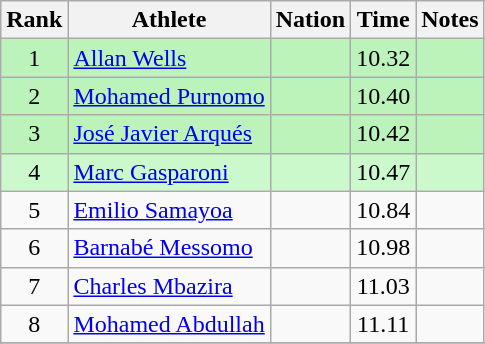<table class="wikitable sortable" style="text-align:center">
<tr>
<th>Rank</th>
<th>Athlete</th>
<th>Nation</th>
<th>Time</th>
<th>Notes</th>
</tr>
<tr bgcolor=bbf3bb>
<td>1</td>
<td align=left><a href='#'>Allan Wells</a></td>
<td align=left></td>
<td>10.32</td>
<td></td>
</tr>
<tr bgcolor=bbf3bb>
<td>2</td>
<td align=left><a href='#'>Mohamed Purnomo</a></td>
<td align=left></td>
<td>10.40</td>
<td></td>
</tr>
<tr bgcolor=bbf3bb>
<td>3</td>
<td align=left><a href='#'>José Javier Arqués</a></td>
<td align=left></td>
<td>10.42</td>
<td></td>
</tr>
<tr bgcolor=ccf9cc>
<td>4</td>
<td align=left><a href='#'>Marc Gasparoni</a></td>
<td align=left></td>
<td>10.47</td>
<td></td>
</tr>
<tr>
<td>5</td>
<td align=left><a href='#'>Emilio Samayoa</a></td>
<td align=left></td>
<td>10.84</td>
<td></td>
</tr>
<tr>
<td>6</td>
<td align=left><a href='#'>Barnabé Messomo</a></td>
<td align=left></td>
<td>10.98</td>
<td></td>
</tr>
<tr>
<td>7</td>
<td align=left><a href='#'>Charles Mbazira</a></td>
<td align=left></td>
<td>11.03</td>
<td></td>
</tr>
<tr>
<td>8</td>
<td align=left><a href='#'>Mohamed Abdullah</a></td>
<td align=left></td>
<td>11.11</td>
<td></td>
</tr>
<tr>
</tr>
</table>
